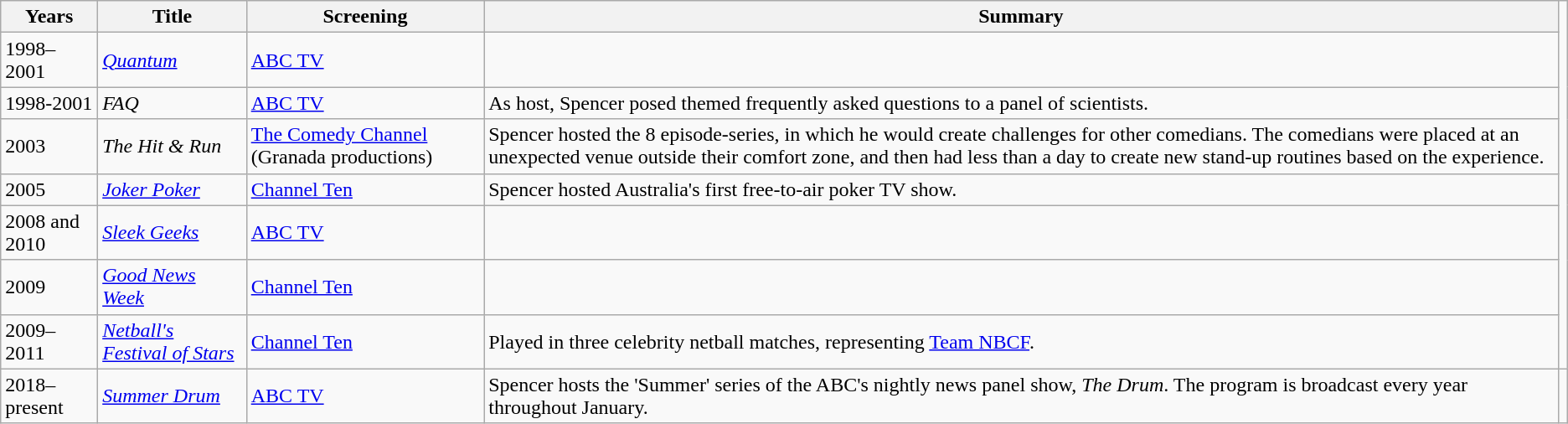<table class="wikitable">
<tr>
<th>Years</th>
<th>Title</th>
<th>Screening</th>
<th>Summary</th>
</tr>
<tr>
<td>1998–2001</td>
<td><em><a href='#'>Quantum</a></em></td>
<td><a href='#'>ABC TV</a></td>
<td></td>
</tr>
<tr>
<td>1998-2001</td>
<td><em>FAQ</em></td>
<td><a href='#'>ABC TV</a></td>
<td>As host, Spencer posed themed frequently asked questions to a panel of scientists.</td>
</tr>
<tr>
<td>2003</td>
<td><em>The Hit & Run</em></td>
<td><a href='#'>The Comedy Channel</a> (Granada productions)</td>
<td>Spencer hosted the 8 episode-series, in which he would create challenges for other comedians. The comedians were placed at an unexpected venue outside their comfort zone, and then had less than a day to create new stand-up routines based on the experience.</td>
</tr>
<tr>
<td>2005</td>
<td><em><a href='#'>Joker Poker</a></em></td>
<td><a href='#'>Channel Ten</a></td>
<td>Spencer hosted Australia's first free-to-air poker TV show.</td>
</tr>
<tr>
<td>2008 and 2010</td>
<td><em><a href='#'>Sleek Geeks</a></em></td>
<td><a href='#'>ABC TV</a></td>
<td></td>
</tr>
<tr>
<td>2009</td>
<td><em><a href='#'>Good News Week</a></em></td>
<td><a href='#'>Channel Ten</a></td>
<td></td>
</tr>
<tr>
<td>2009–2011</td>
<td><em><a href='#'>Netball's Festival of Stars</a></em></td>
<td><a href='#'>Channel Ten</a></td>
<td>Played in three celebrity netball matches, representing <a href='#'>Team NBCF</a>.</td>
</tr>
<tr>
<td>2018–present</td>
<td><em><a href='#'>Summer Drum</a></em></td>
<td><a href='#'>ABC TV</a></td>
<td>Spencer hosts the 'Summer' series of the ABC's nightly news panel show, <em>The Drum</em>. The program is broadcast every year throughout January.</td>
<td></td>
</tr>
</table>
